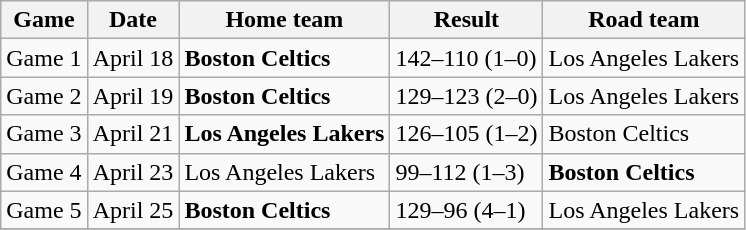<table class="wikitable">
<tr>
<th>Game</th>
<th>Date</th>
<th>Home team</th>
<th>Result</th>
<th>Road team</th>
</tr>
<tr>
<td>Game 1</td>
<td>April 18</td>
<td><strong>Boston Celtics</strong></td>
<td>142–110 (1–0)</td>
<td>Los Angeles Lakers</td>
</tr>
<tr>
<td>Game 2</td>
<td>April 19</td>
<td><strong>Boston Celtics</strong></td>
<td>129–123 (2–0)</td>
<td>Los Angeles Lakers</td>
</tr>
<tr>
<td>Game 3</td>
<td>April 21</td>
<td><strong>Los Angeles Lakers</strong></td>
<td>126–105 (1–2)</td>
<td>Boston Celtics</td>
</tr>
<tr>
<td>Game 4</td>
<td>April 23</td>
<td>Los Angeles Lakers</td>
<td>99–112 (1–3)</td>
<td><strong>Boston Celtics</strong></td>
</tr>
<tr>
<td>Game 5</td>
<td>April 25</td>
<td><strong>Boston Celtics</strong></td>
<td>129–96 (4–1)</td>
<td>Los Angeles Lakers</td>
</tr>
<tr>
</tr>
</table>
